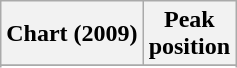<table class="wikitable plainrowheaders sortable">
<tr>
<th>Chart (2009)</th>
<th>Peak<br>position</th>
</tr>
<tr>
</tr>
<tr>
</tr>
<tr>
</tr>
<tr>
</tr>
</table>
